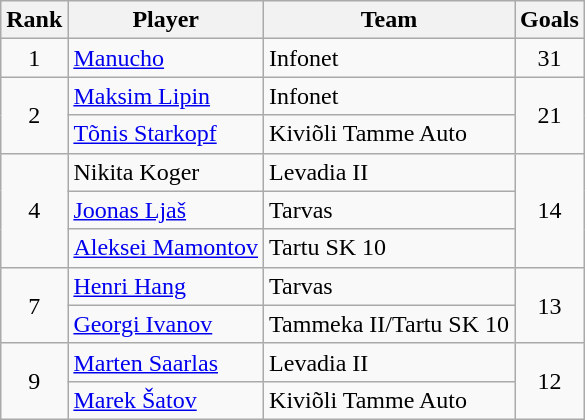<table class="wikitable">
<tr>
<th>Rank</th>
<th>Player</th>
<th>Team</th>
<th>Goals</th>
</tr>
<tr>
<td align=center>1</td>
<td> <a href='#'>Manucho</a></td>
<td>Infonet</td>
<td align=center>31</td>
</tr>
<tr>
<td rowspan=2 align=center>2</td>
<td> <a href='#'>Maksim Lipin</a></td>
<td>Infonet</td>
<td rowspan=2 align=center>21</td>
</tr>
<tr>
<td> <a href='#'>Tõnis Starkopf</a></td>
<td>Kiviõli Tamme Auto</td>
</tr>
<tr>
<td rowspan=3 align=center>4</td>
<td> Nikita Koger</td>
<td>Levadia II</td>
<td rowspan=3 align=center>14</td>
</tr>
<tr>
<td> <a href='#'>Joonas Ljaš</a></td>
<td>Tarvas</td>
</tr>
<tr>
<td> <a href='#'>Aleksei Mamontov</a></td>
<td>Tartu SK 10</td>
</tr>
<tr>
<td rowspan=2 align=center>7</td>
<td> <a href='#'>Henri Hang</a></td>
<td>Tarvas</td>
<td rowspan=2 align=center>13</td>
</tr>
<tr>
<td> <a href='#'>Georgi Ivanov</a></td>
<td>Tammeka II/Tartu SK 10</td>
</tr>
<tr>
<td rowspan=2 align=center>9</td>
<td> <a href='#'>Marten Saarlas</a></td>
<td>Levadia II</td>
<td rowspan=2 align=center>12</td>
</tr>
<tr>
<td> <a href='#'>Marek Šatov</a></td>
<td>Kiviõli Tamme Auto</td>
</tr>
</table>
